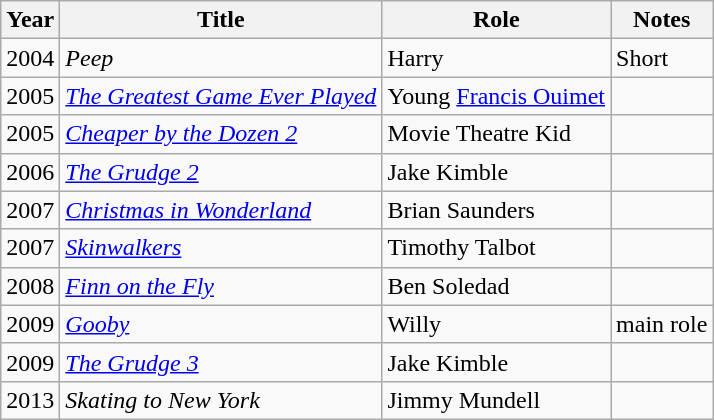<table class="wikitable sortable">
<tr>
<th>Year</th>
<th>Title</th>
<th>Role</th>
<th class="unsortable">Notes</th>
</tr>
<tr>
<td>2004</td>
<td><em>Peep</em></td>
<td>Harry</td>
<td>Short</td>
</tr>
<tr>
<td>2005</td>
<td data-sort-value="Greatest Game Ever Played, The"><em><a href='#'>The Greatest Game Ever Played</a></em></td>
<td>Young <a href='#'>Francis Ouimet</a></td>
<td></td>
</tr>
<tr>
<td>2005</td>
<td><em><a href='#'>Cheaper by the Dozen 2</a></em></td>
<td>Movie Theatre Kid</td>
<td></td>
</tr>
<tr>
<td>2006</td>
<td data-sort-value="Grudge 2, The"><em><a href='#'>The Grudge 2</a></em></td>
<td>Jake Kimble</td>
<td></td>
</tr>
<tr>
<td>2007</td>
<td><em><a href='#'>Christmas in Wonderland</a></em></td>
<td>Brian Saunders</td>
<td></td>
</tr>
<tr>
<td>2007</td>
<td><em><a href='#'>Skinwalkers</a></em></td>
<td>Timothy Talbot</td>
<td></td>
</tr>
<tr>
<td>2008</td>
<td><em><a href='#'>Finn on the Fly</a></em></td>
<td>Ben Soledad</td>
<td></td>
</tr>
<tr>
<td>2009</td>
<td><em><a href='#'>Gooby</a></em></td>
<td>Willy</td>
<td>main role</td>
</tr>
<tr>
<td>2009</td>
<td data-sort-value="Grudge 3, The"><em><a href='#'>The Grudge 3</a></em></td>
<td>Jake Kimble</td>
<td></td>
</tr>
<tr>
<td>2013</td>
<td><em>Skating to New York</em></td>
<td>Jimmy Mundell</td>
<td></td>
</tr>
</table>
